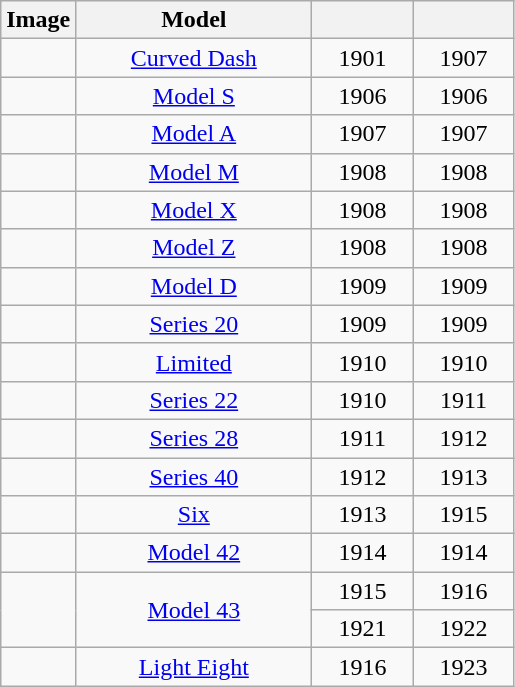<table class="wikitable" style="text-align:center; width: %">
<tr>
<th>Image</th>
<th width=150px>Model</th>
<th width=60px></th>
<th width=60px></th>
</tr>
<tr>
<td></td>
<td><a href='#'>Curved Dash</a> </td>
<td>1901</td>
<td>1907</td>
</tr>
<tr>
<td></td>
<td><a href='#'>Model S</a> </td>
<td>1906</td>
<td>1906</td>
</tr>
<tr>
<td></td>
<td><a href='#'>Model A</a></td>
<td>1907</td>
<td>1907</td>
</tr>
<tr>
<td></td>
<td><a href='#'>Model M</a></td>
<td>1908</td>
<td>1908</td>
</tr>
<tr>
<td></td>
<td><a href='#'>Model X</a></td>
<td>1908</td>
<td>1908</td>
</tr>
<tr>
<td></td>
<td><a href='#'>Model Z</a> </td>
<td>1908</td>
<td>1908</td>
</tr>
<tr>
<td></td>
<td><a href='#'>Model D</a></td>
<td>1909</td>
<td>1909</td>
</tr>
<tr>
<td></td>
<td><a href='#'>Series 20</a> </td>
<td>1909</td>
<td>1909</td>
</tr>
<tr>
<td></td>
<td><a href='#'>Limited</a></td>
<td>1910</td>
<td>1910</td>
</tr>
<tr>
<td></td>
<td><a href='#'>Series 22</a></td>
<td>1910</td>
<td>1911</td>
</tr>
<tr>
<td></td>
<td><a href='#'>Series 28</a></td>
<td>1911</td>
<td>1912</td>
</tr>
<tr>
<td></td>
<td><a href='#'>Series 40</a></td>
<td>1912</td>
<td>1913</td>
</tr>
<tr>
<td></td>
<td><a href='#'>Six</a> </td>
<td>1913</td>
<td>1915</td>
</tr>
<tr>
<td></td>
<td><a href='#'>Model 42</a></td>
<td>1914</td>
<td>1914</td>
</tr>
<tr>
<td rowspan=2></td>
<td rowspan=2><a href='#'>Model 43</a></td>
<td>1915</td>
<td>1916</td>
</tr>
<tr>
<td>1921</td>
<td>1922</td>
</tr>
<tr>
<td></td>
<td><a href='#'>Light Eight</a></td>
<td>1916</td>
<td>1923</td>
</tr>
</table>
